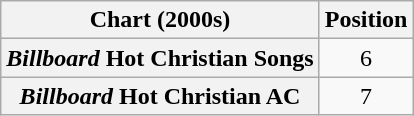<table class="wikitable plainrowheaders" style="text-align:center;">
<tr>
<th scope="col">Chart (2000s)</th>
<th scope="col">Position</th>
</tr>
<tr>
<th scope="row"><em>Billboard</em> Hot Christian Songs</th>
<td align="center">6</td>
</tr>
<tr>
<th scope="row"><em>Billboard</em> Hot Christian AC</th>
<td align="center">7</td>
</tr>
</table>
